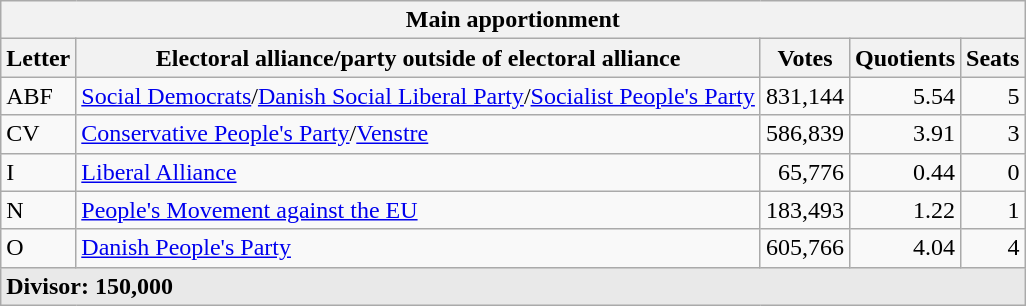<table class="wikitable">
<tr>
<th colspan="5">Main apportionment</th>
</tr>
<tr>
<th>Letter</th>
<th>Electoral alliance/party outside of electoral alliance</th>
<th>Votes</th>
<th>Quotients</th>
<th>Seats</th>
</tr>
<tr>
<td style="text-align:left;">ABF</td>
<td style="text-align:left;"><a href='#'>Social Democrats</a>/<a href='#'>Danish Social Liberal Party</a>/<a href='#'>Socialist People's Party</a></td>
<td style="text-align:right;">831,144</td>
<td style="text-align:right;">5.54</td>
<td style="text-align:right;">5</td>
</tr>
<tr>
<td style="text-align:left;">CV</td>
<td style="text-align:left;"><a href='#'>Conservative People's Party</a>/<a href='#'>Venstre</a></td>
<td style="text-align:right;">586,839</td>
<td style="text-align:right;">3.91</td>
<td style="text-align:right;">3</td>
</tr>
<tr>
<td style="text-align:left;">I</td>
<td style="text-align:left;"><a href='#'>Liberal Alliance</a></td>
<td style="text-align:right;">65,776</td>
<td style="text-align:right;">0.44</td>
<td style="text-align:right;">0</td>
</tr>
<tr>
<td style="text-align:left;">N</td>
<td style="text-align:left;"><a href='#'>People's Movement against the EU</a></td>
<td style="text-align:right;">183,493</td>
<td style="text-align:right;">1.22</td>
<td style="text-align:right;">1</td>
</tr>
<tr>
<td style="text-align:left;">O</td>
<td style="text-align:left;"><a href='#'>Danish People's Party</a></td>
<td style="text-align:right;">605,766</td>
<td style="text-align:right;">4.04</td>
<td style="text-align:right;">4</td>
</tr>
<tr style="background-color:#E9E9E9">
<td colspan="5" style="text-align:left;"><strong>Divisor: 150,000</strong></td>
</tr>
</table>
